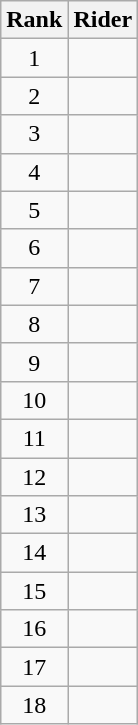<table class="wikitable sortable" style="text-align:center">
<tr>
<th>Rank</th>
<th>Rider</th>
</tr>
<tr>
<td>1</td>
<td align=left></td>
</tr>
<tr>
<td>2</td>
<td align=left></td>
</tr>
<tr>
<td>3</td>
<td align=left></td>
</tr>
<tr>
<td>4</td>
<td align=left></td>
</tr>
<tr>
<td>5</td>
<td align=left></td>
</tr>
<tr>
<td>6</td>
<td align=left></td>
</tr>
<tr>
<td>7</td>
<td align=left></td>
</tr>
<tr>
<td>8</td>
<td align=left></td>
</tr>
<tr>
<td>9</td>
<td align=left></td>
</tr>
<tr>
<td>10</td>
<td align=left></td>
</tr>
<tr>
<td>11</td>
<td align=left></td>
</tr>
<tr>
<td>12</td>
<td align=left></td>
</tr>
<tr>
<td>13</td>
<td align=left></td>
</tr>
<tr>
<td>14</td>
<td align=left></td>
</tr>
<tr>
<td>15</td>
<td align=left></td>
</tr>
<tr>
<td>16</td>
<td align=left></td>
</tr>
<tr>
<td>17</td>
<td align=left></td>
</tr>
<tr>
<td>18</td>
<td align=left></td>
</tr>
</table>
